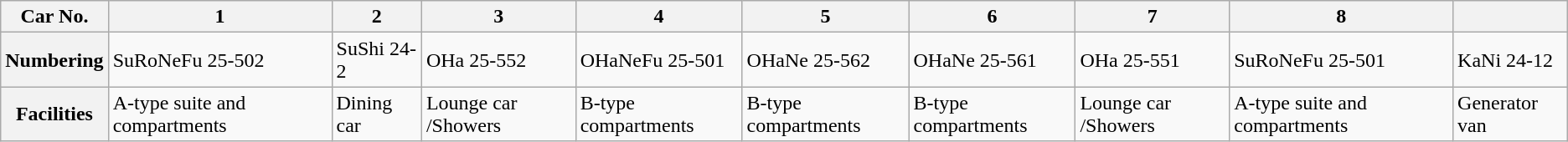<table class="wikitable">
<tr>
<th>Car No.</th>
<th>1</th>
<th>2</th>
<th>3</th>
<th>4</th>
<th>5</th>
<th>6</th>
<th>7</th>
<th>8</th>
<th> </th>
</tr>
<tr>
<th>Numbering</th>
<td>SuRoNeFu 25-502</td>
<td>SuShi 24-2</td>
<td>OHa 25-552</td>
<td>OHaNeFu 25-501</td>
<td>OHaNe 25-562</td>
<td>OHaNe 25-561</td>
<td>OHa 25-551</td>
<td>SuRoNeFu 25-501</td>
<td>KaNi 24-12</td>
</tr>
<tr>
<th>Facilities</th>
<td>A-type suite and compartments</td>
<td>Dining car</td>
<td>Lounge car /Showers</td>
<td>B-type compartments</td>
<td>B-type compartments</td>
<td>B-type compartments</td>
<td>Lounge car /Showers</td>
<td>A-type suite and compartments</td>
<td>Generator van</td>
</tr>
</table>
